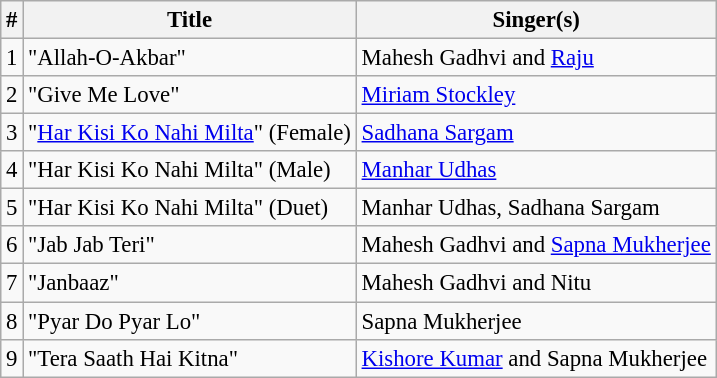<table class="wikitable" style="font-size:95%;">
<tr>
<th>#</th>
<th>Title</th>
<th>Singer(s)</th>
</tr>
<tr>
<td>1</td>
<td>"Allah-O-Akbar"</td>
<td>Mahesh Gadhvi and <a href='#'>Raju</a></td>
</tr>
<tr>
<td>2</td>
<td>"Give Me Love"</td>
<td><a href='#'>Miriam Stockley</a></td>
</tr>
<tr>
<td>3</td>
<td>"<a href='#'>Har Kisi Ko Nahi Milta</a>" (Female)</td>
<td><a href='#'>Sadhana Sargam</a></td>
</tr>
<tr>
<td>4</td>
<td>"Har Kisi Ko Nahi Milta" (Male)</td>
<td><a href='#'>Manhar Udhas</a></td>
</tr>
<tr>
<td>5</td>
<td>"Har Kisi Ko Nahi Milta" (Duet)</td>
<td>Manhar Udhas, Sadhana Sargam</td>
</tr>
<tr>
<td>6</td>
<td>"Jab Jab Teri"</td>
<td>Mahesh Gadhvi and <a href='#'>Sapna Mukherjee</a></td>
</tr>
<tr>
<td>7</td>
<td>"Janbaaz"</td>
<td>Mahesh Gadhvi and Nitu</td>
</tr>
<tr>
<td>8</td>
<td>"Pyar Do Pyar Lo"</td>
<td>Sapna Mukherjee</td>
</tr>
<tr>
<td>9</td>
<td>"Tera Saath Hai Kitna"</td>
<td><a href='#'>Kishore Kumar</a> and Sapna Mukherjee</td>
</tr>
</table>
